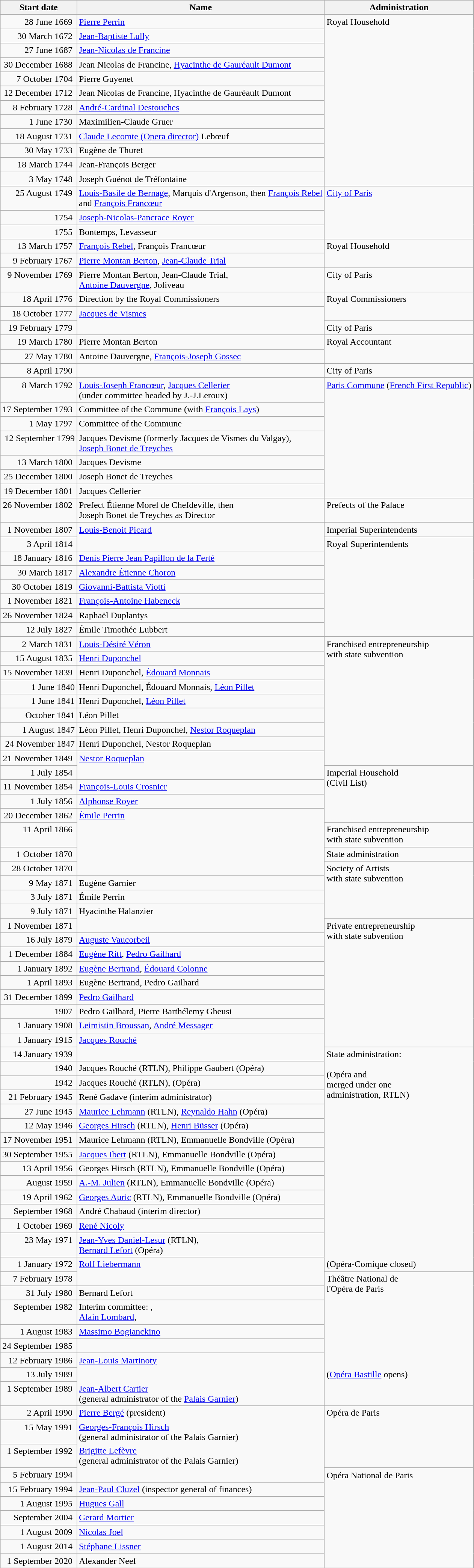<table class="wikitable">
<tr>
<th>Start date</th>
<th>Name</th>
<th>Administration</th>
</tr>
<tr>
<td align="right" valign="top">28 June 1669 </td>
<td><a href='#'>Pierre Perrin</a></td>
<td rowspan="12" valign="top">Royal Household</td>
</tr>
<tr>
<td align="right" valign="top">30 March 1672 </td>
<td><a href='#'>Jean-Baptiste Lully</a></td>
</tr>
<tr>
<td align="right" valign="top">27 June 1687 </td>
<td><a href='#'>Jean-Nicolas de Francine</a></td>
</tr>
<tr>
<td align="right" valign="top">30 December 1688 </td>
<td>Jean Nicolas de Francine, <a href='#'>Hyacinthe de Gauréault Dumont</a></td>
</tr>
<tr>
<td align="right" valign="top">7 October 1704 </td>
<td>Pierre Guyenet</td>
</tr>
<tr>
<td align="right" valign="top">12 December 1712 </td>
<td>Jean Nicolas de Francine, Hyacinthe de Gauréault Dumont</td>
</tr>
<tr>
<td align="right" valign="top">8 February 1728 </td>
<td><a href='#'>André-Cardinal Destouches</a></td>
</tr>
<tr>
<td align="right" valign="top">1 June 1730 </td>
<td>Maximilien-Claude Gruer</td>
</tr>
<tr>
<td align="right" valign="top">18 August 1731 </td>
<td><a href='#'>Claude Lecomte (Opera director)</a> Lebœuf</td>
</tr>
<tr>
<td align="right" valign="top">30 May 1733 </td>
<td>Eugène de Thuret</td>
</tr>
<tr>
<td align="right" valign="top">18 March 1744 </td>
<td>Jean-François Berger</td>
</tr>
<tr>
<td align="right" valign="top">3 May 1748 </td>
<td>Joseph Guénot de Tréfontaine</td>
</tr>
<tr>
<td align="right" valign="top">25 August 1749 </td>
<td><a href='#'>Louis-Basile de Bernage</a>, Marquis d'Argenson, then <a href='#'>François&nbsp;Rebel</a><br>and <a href='#'>François&nbsp;Francœur</a></td>
<td rowspan="3" valign="top"><a href='#'>City of Paris</a></td>
</tr>
<tr>
<td align="right" valign="top">1754 </td>
<td><a href='#'>Joseph-Nicolas-Pancrace Royer</a></td>
</tr>
<tr>
<td align="right" valign="top">1755 </td>
<td>Bontemps, Levasseur</td>
</tr>
<tr>
<td align="right" valign="top">13 March 1757 </td>
<td><a href='#'>François Rebel</a>, François Francœur</td>
<td rowspan="2" valign="top">Royal Household</td>
</tr>
<tr>
<td align="right" valign="top">9 February 1767 </td>
<td><a href='#'>Pierre Montan Berton</a>, <a href='#'>Jean-Claude Trial</a></td>
</tr>
<tr>
<td align="right" valign="top">9 November 1769 </td>
<td valign="top">Pierre Montan Berton, Jean-Claude Trial,<br><a href='#'>Antoine&nbsp;Dauvergne</a>, Joliveau</td>
<td valign="top">City of Paris</td>
</tr>
<tr>
<td align="right" valign="top">18 April 1776 </td>
<td>Direction by the Royal Commissioners</td>
<td rowspan="2" valign="top">Royal Commissioners</td>
</tr>
<tr>
<td align="right" valign="top">18 October 1777 </td>
<td rowspan="2" valign="top"><a href='#'>Jacques de Vismes</a></td>
</tr>
<tr>
<td align="right" valign="top">19 February 1779 </td>
<td rowspan="1" valign="top">City of Paris</td>
</tr>
<tr>
<td align="right" valign="top">19 March 1780 </td>
<td>Pierre Montan Berton</td>
<td rowspan="2" valign="top">Royal Accountant</td>
</tr>
<tr>
<td align="right" valign="top">27 May 1780 </td>
<td>Antoine Dauvergne, <a href='#'>François-Joseph Gossec</a></td>
</tr>
<tr>
<td align="right" valign="top">8 April 1790 </td>
<td></td>
<td valign="top">City of Paris</td>
</tr>
<tr>
<td align="right" valign="top">8 March 1792 </td>
<td><a href='#'>Louis-Joseph Francœur</a>, <a href='#'>Jacques Cellerier</a><br>(under committee headed by J.-J.Leroux)</td>
<td rowspan="7" valign="top"><a href='#'>Paris Commune</a> (<a href='#'>French First Republic</a>)</td>
</tr>
<tr>
<td align="right" valign="top">17 September 1793 </td>
<td>Committee of the Commune (with <a href='#'>François Lays</a>)</td>
</tr>
<tr>
<td align="right" valign="top">1 May 1797 </td>
<td>Committee of the Commune</td>
</tr>
<tr>
<td align="right" valign="top">12 September 1799</td>
<td>Jacques Devisme (formerly Jacques de Vismes du Valgay),<br><a href='#'>Joseph Bonet de Treyches</a></td>
</tr>
<tr>
<td align="right" valign="top">13 March 1800 </td>
<td>Jacques Devisme</td>
</tr>
<tr>
<td align="right" valign="top">25 December 1800 </td>
<td>Joseph Bonet de Treyches</td>
</tr>
<tr>
<td align="right" valign="top">19 December 1801 </td>
<td>Jacques Cellerier</td>
</tr>
<tr>
<td align="right" valign="top">26 November 1802 </td>
<td>Prefect Étienne Morel de Chefdeville, then<br>Joseph Bonet de Treyches as Director</td>
<td rowspan="1" valign="top">Prefects of the Palace</td>
</tr>
<tr>
<td align="right" valign="top">1 November 1807 </td>
<td rowspan="2" valign="top"><a href='#'>Louis-Benoit Picard</a></td>
<td valign="top">Imperial Superintendents</td>
</tr>
<tr>
<td align="right" valign="top">3 April 1814 </td>
<td rowspan="7" valign="top">Royal Superintendents</td>
</tr>
<tr>
<td align="right" valign="top">18 January 1816 </td>
<td valign="top"><a href='#'>Denis Pierre Jean Papillon de la Ferté</a></td>
</tr>
<tr>
<td align="right" valign="top">30 March 1817 </td>
<td><a href='#'>Alexandre Étienne Choron</a></td>
</tr>
<tr>
<td align="right">30 October 1819 </td>
<td><a href='#'>Giovanni-Battista Viotti</a></td>
</tr>
<tr>
<td align="right">1 November 1821 </td>
<td><a href='#'>François-Antoine Habeneck</a></td>
</tr>
<tr>
<td align="right">26 November 1824 </td>
<td>Raphaël Duplantys</td>
</tr>
<tr>
<td align="right" valign="top">12 July 1827 </td>
<td>Émile Timothée Lubbert</td>
</tr>
<tr>
<td align="right" valign="top">2 March 1831 </td>
<td><a href='#'>Louis-Désiré Véron</a></td>
<td rowspan="9" valign="top">Franchised entrepreneurship<br>with state subvention</td>
</tr>
<tr>
<td align="right" valign="top">15 August 1835 </td>
<td><a href='#'>Henri Duponchel</a></td>
</tr>
<tr>
<td align="right" valign="top">15 November 1839 </td>
<td>Henri Duponchel, <a href='#'>Édouard&nbsp;Monnais</a></td>
</tr>
<tr>
<td align="right" valign="top">1 June 1840</td>
<td>Henri Duponchel, Édouard Monnais, <a href='#'>Léon&nbsp;Pillet</a></td>
</tr>
<tr>
<td align="right" valign="top">1 June 1841</td>
<td>Henri Duponchel, <a href='#'>Léon&nbsp;Pillet</a></td>
</tr>
<tr>
<td align="right" valign="top">October 1841</td>
<td>Léon Pillet</td>
</tr>
<tr>
<td align="right" valign="top">1 August 1847</td>
<td>Léon Pillet, Henri Duponchel, <a href='#'>Nestor&nbsp;Roqueplan</a></td>
</tr>
<tr>
<td align="right" valign="top">24 November 1847</td>
<td>Henri Duponchel, Nestor Roqueplan</td>
</tr>
<tr>
<td align="right" valign="top">21 November 1849 </td>
<td rowspan="2" valign="top"><a href='#'>Nestor Roqueplan</a></td>
</tr>
<tr>
<td align="right" valign="top">1 July 1854 </td>
<td rowspan="4" valign="top">Imperial Household<br>(Civil List)</td>
</tr>
<tr>
<td align="right" valign="top">11 November 1854 </td>
<td><a href='#'>François-Louis Crosnier</a></td>
</tr>
<tr>
<td align="right" valign="top">1 July 1856 </td>
<td><a href='#'>Alphonse Royer</a></td>
</tr>
<tr>
<td align="right" valign="top">20 December 1862 </td>
<td rowspan="4" valign="top"><a href='#'>Émile Perrin</a></td>
</tr>
<tr>
<td align="right" valign="top">11 April 1866 </td>
<td valign="top">Franchised entrepreneurship<br>with state subvention</td>
</tr>
<tr>
<td align="right" valign="top">1 October 1870 </td>
<td>State administration</td>
</tr>
<tr>
<td align="right" valign="top">28 October 1870 </td>
<td rowspan="4" valign="top">Society of Artists<br>with state subvention</td>
</tr>
<tr>
<td align="right" valign="top">9 May 1871 </td>
<td>Eugène Garnier</td>
</tr>
<tr>
<td align="right" valign="top">3 July 1871 </td>
<td>Émile Perrin</td>
</tr>
<tr>
<td align="right" valign="top">9 July 1871 </td>
<td rowspan="2" valign="top">Hyacinthe Halanzier</td>
</tr>
<tr>
<td align="right" valign="top">1 November 1871 </td>
<td rowspan="9" valign="top">Private entrepreneurship<br>with state subvention</td>
</tr>
<tr>
<td align="right" valign="top">16 July 1879 </td>
<td><a href='#'>Auguste Vaucorbeil</a></td>
</tr>
<tr>
<td align="right" valign="top">1 December 1884 </td>
<td><a href='#'>Eugène Ritt</a>, <a href='#'>Pedro&nbsp;Gailhard</a></td>
</tr>
<tr>
<td align="right" valign="top">1 January 1892 </td>
<td><a href='#'>Eugène Bertrand</a>, <a href='#'>Édouard&nbsp;Colonne</a></td>
</tr>
<tr>
<td align="right" valign="top">1 April 1893 </td>
<td>Eugène Bertrand, Pedro Gailhard</td>
</tr>
<tr>
<td align="right" valign="top">31 December 1899 </td>
<td><a href='#'>Pedro Gailhard</a></td>
</tr>
<tr>
<td align="right" valign="top">1907 </td>
<td>Pedro Gailhard, Pierre Barthélemy Gheusi</td>
</tr>
<tr>
<td align="right" valign="top">1 January 1908 </td>
<td><a href='#'>Leimistin Broussan</a>, <a href='#'>André&nbsp;Messager</a></td>
</tr>
<tr>
<td align="right" valign="top">1 January 1915 </td>
<td rowspan="2" valign="top"><a href='#'>Jacques Rouché</a></td>
</tr>
<tr>
<td align="right" valign="top">14 January 1939 </td>
<td rowspan="14" valign="top" style="border-bottom: none;">State administration:<br><br>(Opéra and <br>merged under one<br>administration, RTLN)</td>
</tr>
<tr>
<td align="right" valign="top">1940 </td>
<td>Jacques Rouché (RTLN), Philippe Gaubert (Opéra)</td>
</tr>
<tr>
<td align="right" valign="top">1942 </td>
<td>Jacques Rouché (RTLN),  (Opéra)</td>
</tr>
<tr>
<td align="right" valign="top">21 February 1945 </td>
<td>René Gadave (interim administrator)</td>
</tr>
<tr>
<td align="right" valign="top">27 June 1945 </td>
<td><a href='#'>Maurice Lehmann</a> (RTLN), <a href='#'>Reynaldo&nbsp;Hahn</a> (Opéra)</td>
</tr>
<tr>
<td align="right" valign="top">12 May 1946 </td>
<td><a href='#'>Georges Hirsch</a> (RTLN), <a href='#'>Henri&nbsp;Büsser</a> (Opéra)</td>
</tr>
<tr>
<td align="right" valign="top">17 November 1951 </td>
<td>Maurice Lehmann (RTLN), Emmanuelle Bondville (Opéra)</td>
</tr>
<tr>
<td align="right" valign="top">30 September 1955 </td>
<td><a href='#'>Jacques Ibert</a> (RTLN), Emmanuelle Bondville (Opéra)</td>
</tr>
<tr>
<td align="right" valign="top">13 April 1956 </td>
<td>Georges Hirsch (RTLN), Emmanuelle Bondville (Opéra)</td>
</tr>
<tr>
<td align="right" valign="top">August 1959 </td>
<td><a href='#'>A.-M. Julien</a> (RTLN), Emmanuelle Bondville (Opéra)</td>
</tr>
<tr>
<td align="right" valign="top">19 April 1962 </td>
<td><a href='#'>Georges Auric</a> (RTLN), Emmanuelle Bondville (Opéra)</td>
</tr>
<tr>
<td align="right" valign="top">September 1968 </td>
<td>André Chabaud (interim director)</td>
</tr>
<tr>
<td align="right" valign="top">1 October 1969 </td>
<td><a href='#'>René Nicoly</a></td>
</tr>
<tr>
<td align="right" valign="top">23 May 1971 </td>
<td><a href='#'>Jean-Yves Daniel-Lesur</a> (RTLN),<br><a href='#'>Bernard Lefort</a> (Opéra)</td>
</tr>
<tr>
<td align="right" valign="top">1 January 1972 </td>
<td rowspan="2" valign="top"><a href='#'>Rolf Liebermann</a></td>
<td style="border-top: none;">(Opéra-Comique closed)</td>
</tr>
<tr>
<td align="right" valign="top">7 February 1978 </td>
<td rowspan="5" valign="top" style="border-bottom: none;">Théâtre National de<br>l'Opéra de Paris</td>
</tr>
<tr>
<td align="right" valign="top">31 July 1980 </td>
<td>Bernard Lefort</td>
</tr>
<tr>
<td align="right" valign="top">September 1982 </td>
<td>Interim committee:  ,<br><a href='#'>Alain Lombard</a>, </td>
</tr>
<tr>
<td align="right" valign="top">1 August 1983 </td>
<td><a href='#'>Massimo Bogianckino</a></td>
</tr>
<tr>
<td align="right" valign="top">24 September 1985 </td>
<td></td>
</tr>
<tr>
<td align="right" valign="top">12 February 1986 </td>
<td rowspan="2" valign="top" style="border-bottom: none;"><a href='#'>Jean-Louis Martinoty</a></td>
<td style="border-top: none; border-bottom: none;"></td>
</tr>
<tr>
<td align="right" valign="top">13 July 1989 </td>
<td style="border-top: none; border-bottom: none;">(<a href='#'>Opéra Bastille</a> opens)</td>
</tr>
<tr>
<td align="right" valign="top">1 September 1989 </td>
<td style="border-top: none; border-bottom: none;"><a href='#'>Jean-Albert Cartier</a><br>(general administrator of the <a href='#'>Palais&nbsp;Garnier</a>)</td>
<td style="border-top: none;"></td>
</tr>
<tr>
<td align="right" valign="top">2 April 1990 </td>
<td valign="top" style="border-bottom: none;"><a href='#'>Pierre Bergé</a> (president)</td>
<td style="border-bottom: none;">Opéra de Paris<br></td>
</tr>
<tr>
<td align="right" valign="top">15 May 1991 </td>
<td style="border-top: none; border-bottom: none;"><a href='#'>Georges-François Hirsch</a><br>(general administrator of the Palais Garnier)</td>
<td rowspan="2" style="border-top: none;"></td>
</tr>
<tr>
<td align="right" valign="top">1 September 1992 </td>
<td valign="top" style="border-top: none; border-bottom: none;"><a href='#'>Brigitte Lefèvre</a><br>(general administrator of the Palais Garnier)</td>
</tr>
<tr>
<td align="right" valign="top"style="border-top: none;">5 February 1994 </td>
<td style="border-top: none;"></td>
<td style="border-bottom: none;">Opéra National de Paris</td>
</tr>
<tr>
<td align="right" valign="top">15 February 1994 </td>
<td><a href='#'>Jean-Paul Cluzel</a> (inspector general of finances)</td>
<td rowspan="6" valign="top" style="border-top: none;"></td>
</tr>
<tr>
<td align="right" valign="top">1 August 1995 </td>
<td><a href='#'>Hugues Gall</a></td>
</tr>
<tr>
<td align="right" valign="top">September 2004 </td>
<td><a href='#'>Gerard Mortier</a></td>
</tr>
<tr>
<td align="right" valign="top">1 August 2009 </td>
<td><a href='#'>Nicolas Joel</a></td>
</tr>
<tr>
<td align="right" valign="top">1 August 2014 </td>
<td><a href='#'>Stéphane Lissner</a></td>
</tr>
<tr>
<td align="right" valign="top">1 September 2020 </td>
<td>Alexander Neef</td>
</tr>
<tr>
</tr>
</table>
